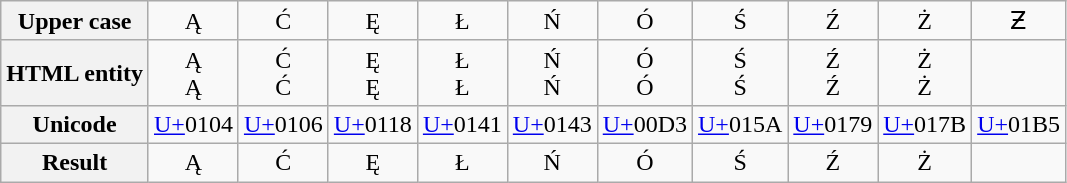<table class="wikitable">
<tr style="text-align:center; border-top:1px solid #999;">
<th>Upper case</th>
<td>Ą</td>
<td>Ć</td>
<td>Ę</td>
<td>Ł</td>
<td>Ń</td>
<td>Ó</td>
<td>Ś</td>
<td>Ź</td>
<td>Ż</td>
<td>Ƶ</td>
</tr>
<tr style="text-align:center; border-bottom:1px solid #999;">
<th>HTML entity</th>
<td>&#260;<br>&Aogon;</td>
<td>&#262;<br>&Cacute;</td>
<td>&#280;<br>&Eogon;</td>
<td>&#321;<br>&Lstrok;</td>
<td>&#323;<br>&Nacute;</td>
<td>&#211;<br>&Oacute;</td>
<td>&#346;<br>&Sacute;</td>
<td>&#377;<br>&Zacute;</td>
<td>&#379;<br>&Zdot;</td>
<td></td>
</tr>
<tr style="text-align:center; border-bottom:1px solid #999;">
<th>Unicode</th>
<td><a href='#'>U+</a>0104</td>
<td><a href='#'>U+</a>0106</td>
<td><a href='#'>U+</a>0118</td>
<td><a href='#'>U+</a>0141</td>
<td><a href='#'>U+</a>0143</td>
<td><a href='#'>U+</a>00D3</td>
<td><a href='#'>U+</a>015A</td>
<td><a href='#'>U+</a>0179</td>
<td><a href='#'>U+</a>017B</td>
<td><a href='#'>U+</a>01B5</td>
</tr>
<tr style="text-align:center; border-bottom:1px solid #999;">
<th>Result</th>
<td>Ą</td>
<td>Ć</td>
<td>Ę</td>
<td>Ł</td>
<td>Ń</td>
<td>Ó</td>
<td>Ś</td>
<td>Ź</td>
<td>Ż</td>
<td></td>
</tr>
</table>
